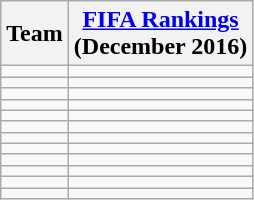<table class="wikitable sortable" style="text-align: left;">
<tr>
<th>Team</th>
<th><a href='#'>FIFA Rankings</a><br>(December 2016)</th>
</tr>
<tr>
<td></td>
<td></td>
</tr>
<tr>
<td></td>
<td></td>
</tr>
<tr>
<td></td>
<td></td>
</tr>
<tr>
<td></td>
<td></td>
</tr>
<tr>
<td></td>
<td></td>
</tr>
<tr>
<td></td>
<td></td>
</tr>
<tr>
<td></td>
<td></td>
</tr>
<tr>
<td></td>
<td></td>
</tr>
<tr>
<td></td>
<td></td>
</tr>
<tr>
<td></td>
<td></td>
</tr>
<tr>
<td></td>
<td></td>
</tr>
<tr>
<td></td>
<td></td>
</tr>
</table>
